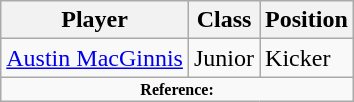<table class="wikitable">
<tr ;>
<th>Player</th>
<th>Class</th>
<th>Position</th>
</tr>
<tr>
<td><a href='#'>Austin MacGinnis</a></td>
<td>Junior</td>
<td>Kicker</td>
</tr>
<tr>
<td colspan="3"  style="font-size:8pt; text-align:center;"><strong>Reference:</strong></td>
</tr>
</table>
